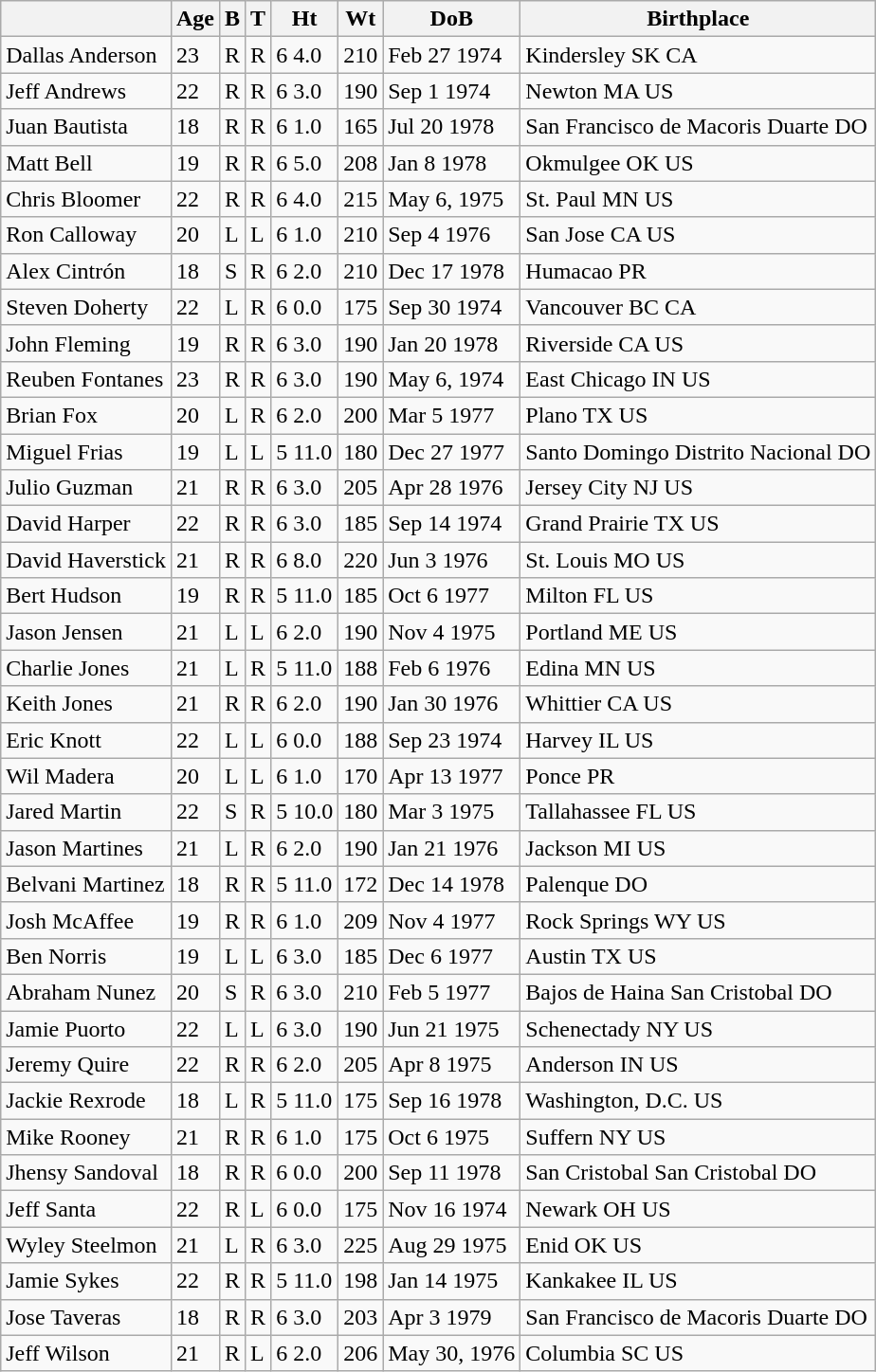<table class="wikitable sortable">
<tr>
<th></th>
<th>Age</th>
<th>B</th>
<th>T</th>
<th>Ht</th>
<th>Wt</th>
<th>DoB</th>
<th>Birthplace</th>
</tr>
<tr>
<td>Dallas Anderson</td>
<td>23</td>
<td>R</td>
<td>R</td>
<td>6 4.0</td>
<td>210</td>
<td>Feb 27 1974</td>
<td>Kindersley SK CA</td>
</tr>
<tr>
<td>Jeff Andrews</td>
<td>22</td>
<td>R</td>
<td>R</td>
<td>6 3.0</td>
<td>190</td>
<td>Sep 1 1974</td>
<td>Newton MA US</td>
</tr>
<tr>
<td>Juan Bautista</td>
<td>18</td>
<td>R</td>
<td>R</td>
<td>6 1.0</td>
<td>165</td>
<td>Jul 20 1978</td>
<td>San Francisco de Macoris Duarte DO</td>
</tr>
<tr>
<td>Matt Bell</td>
<td>19</td>
<td>R</td>
<td>R</td>
<td>6 5.0</td>
<td>208</td>
<td>Jan 8 1978</td>
<td>Okmulgee OK US</td>
</tr>
<tr>
<td>Chris Bloomer</td>
<td>22</td>
<td>R</td>
<td>R</td>
<td>6 4.0</td>
<td>215</td>
<td>May 6, 1975</td>
<td>St. Paul MN US</td>
</tr>
<tr>
<td>Ron Calloway</td>
<td>20</td>
<td>L</td>
<td>L</td>
<td>6 1.0</td>
<td>210</td>
<td>Sep 4 1976</td>
<td>San Jose CA US</td>
</tr>
<tr>
<td>Alex Cintrón</td>
<td>18</td>
<td>S</td>
<td>R</td>
<td>6 2.0</td>
<td>210</td>
<td>Dec 17 1978</td>
<td>Humacao PR</td>
</tr>
<tr>
<td>Steven Doherty</td>
<td>22</td>
<td>L</td>
<td>R</td>
<td>6 0.0</td>
<td>175</td>
<td>Sep 30 1974</td>
<td>Vancouver BC CA</td>
</tr>
<tr>
<td>John Fleming</td>
<td>19</td>
<td>R</td>
<td>R</td>
<td>6 3.0</td>
<td>190</td>
<td>Jan 20 1978</td>
<td>Riverside CA US</td>
</tr>
<tr>
<td>Reuben Fontanes</td>
<td>23</td>
<td>R</td>
<td>R</td>
<td>6 3.0</td>
<td>190</td>
<td>May 6, 1974</td>
<td>East Chicago IN US</td>
</tr>
<tr>
<td>Brian Fox</td>
<td>20</td>
<td>L</td>
<td>R</td>
<td>6 2.0</td>
<td>200</td>
<td>Mar 5 1977</td>
<td>Plano TX US</td>
</tr>
<tr>
<td>Miguel Frias</td>
<td>19</td>
<td>L</td>
<td>L</td>
<td>5 11.0</td>
<td>180</td>
<td>Dec 27 1977</td>
<td>Santo Domingo Distrito Nacional DO</td>
</tr>
<tr>
<td>Julio Guzman</td>
<td>21</td>
<td>R</td>
<td>R</td>
<td>6 3.0</td>
<td>205</td>
<td>Apr 28 1976</td>
<td>Jersey City NJ US</td>
</tr>
<tr>
<td>David Harper</td>
<td>22</td>
<td>R</td>
<td>R</td>
<td>6 3.0</td>
<td>185</td>
<td>Sep 14 1974</td>
<td>Grand Prairie TX US</td>
</tr>
<tr>
<td>David Haverstick</td>
<td>21</td>
<td>R</td>
<td>R</td>
<td>6 8.0</td>
<td>220</td>
<td>Jun 3 1976</td>
<td>St. Louis MO US</td>
</tr>
<tr>
<td>Bert Hudson</td>
<td>19</td>
<td>R</td>
<td>R</td>
<td>5 11.0</td>
<td>185</td>
<td>Oct 6 1977</td>
<td>Milton FL US</td>
</tr>
<tr>
<td>Jason Jensen</td>
<td>21</td>
<td>L</td>
<td>L</td>
<td>6 2.0</td>
<td>190</td>
<td>Nov 4 1975</td>
<td>Portland ME US</td>
</tr>
<tr>
<td>Charlie Jones</td>
<td>21</td>
<td>L</td>
<td>R</td>
<td>5 11.0</td>
<td>188</td>
<td>Feb 6 1976</td>
<td>Edina MN US</td>
</tr>
<tr>
<td>Keith Jones</td>
<td>21</td>
<td>R</td>
<td>R</td>
<td>6 2.0</td>
<td>190</td>
<td>Jan 30 1976</td>
<td>Whittier CA US</td>
</tr>
<tr>
<td>Eric Knott</td>
<td>22</td>
<td>L</td>
<td>L</td>
<td>6 0.0</td>
<td>188</td>
<td>Sep 23 1974</td>
<td>Harvey IL US</td>
</tr>
<tr>
<td>Wil Madera</td>
<td>20</td>
<td>L</td>
<td>L</td>
<td>6 1.0</td>
<td>170</td>
<td>Apr 13 1977</td>
<td>Ponce PR</td>
</tr>
<tr>
<td>Jared Martin</td>
<td>22</td>
<td>S</td>
<td>R</td>
<td>5 10.0</td>
<td>180</td>
<td>Mar 3 1975</td>
<td>Tallahassee FL US</td>
</tr>
<tr>
<td>Jason Martines</td>
<td>21</td>
<td>L</td>
<td>R</td>
<td>6 2.0</td>
<td>190</td>
<td>Jan 21 1976</td>
<td>Jackson MI US</td>
</tr>
<tr>
<td>Belvani Martinez</td>
<td>18</td>
<td>R</td>
<td>R</td>
<td>5 11.0</td>
<td>172</td>
<td>Dec 14 1978</td>
<td>Palenque DO</td>
</tr>
<tr>
<td>Josh McAffee</td>
<td>19</td>
<td>R</td>
<td>R</td>
<td>6 1.0</td>
<td>209</td>
<td>Nov 4 1977</td>
<td>Rock Springs WY US</td>
</tr>
<tr>
<td>Ben Norris</td>
<td>19</td>
<td>L</td>
<td>L</td>
<td>6 3.0</td>
<td>185</td>
<td>Dec 6 1977</td>
<td>Austin TX US</td>
</tr>
<tr>
<td>Abraham Nunez</td>
<td>20</td>
<td>S</td>
<td>R</td>
<td>6 3.0</td>
<td>210</td>
<td>Feb 5 1977</td>
<td>Bajos de Haina San Cristobal DO</td>
</tr>
<tr>
<td>Jamie Puorto</td>
<td>22</td>
<td>L</td>
<td>L</td>
<td>6 3.0</td>
<td>190</td>
<td>Jun 21 1975</td>
<td>Schenectady NY US</td>
</tr>
<tr>
<td>Jeremy Quire</td>
<td>22</td>
<td>R</td>
<td>R</td>
<td>6 2.0</td>
<td>205</td>
<td>Apr 8 1975</td>
<td>Anderson IN US</td>
</tr>
<tr>
<td>Jackie Rexrode</td>
<td>18</td>
<td>L</td>
<td>R</td>
<td>5 11.0</td>
<td>175</td>
<td>Sep 16 1978</td>
<td>Washington, D.C. US</td>
</tr>
<tr>
<td>Mike Rooney</td>
<td>21</td>
<td>R</td>
<td>R</td>
<td>6 1.0</td>
<td>175</td>
<td>Oct 6 1975</td>
<td>Suffern NY US</td>
</tr>
<tr>
<td>Jhensy Sandoval</td>
<td>18</td>
<td>R</td>
<td>R</td>
<td>6 0.0</td>
<td>200</td>
<td>Sep 11 1978</td>
<td>San Cristobal San Cristobal DO</td>
</tr>
<tr>
<td>Jeff Santa</td>
<td>22</td>
<td>R</td>
<td>L</td>
<td>6 0.0</td>
<td>175</td>
<td>Nov 16 1974</td>
<td>Newark OH US</td>
</tr>
<tr>
<td>Wyley Steelmon</td>
<td>21</td>
<td>L</td>
<td>R</td>
<td>6 3.0</td>
<td>225</td>
<td>Aug 29 1975</td>
<td>Enid OK US</td>
</tr>
<tr>
<td>Jamie Sykes</td>
<td>22</td>
<td>R</td>
<td>R</td>
<td>5 11.0</td>
<td>198</td>
<td>Jan 14 1975</td>
<td>Kankakee IL US</td>
</tr>
<tr>
<td>Jose Taveras</td>
<td>18</td>
<td>R</td>
<td>R</td>
<td>6 3.0</td>
<td>203</td>
<td>Apr 3 1979</td>
<td>San Francisco de Macoris Duarte DO</td>
</tr>
<tr>
<td>Jeff Wilson</td>
<td>21</td>
<td>R</td>
<td>L</td>
<td>6 2.0</td>
<td>206</td>
<td>May 30, 1976</td>
<td>Columbia SC US</td>
</tr>
</table>
